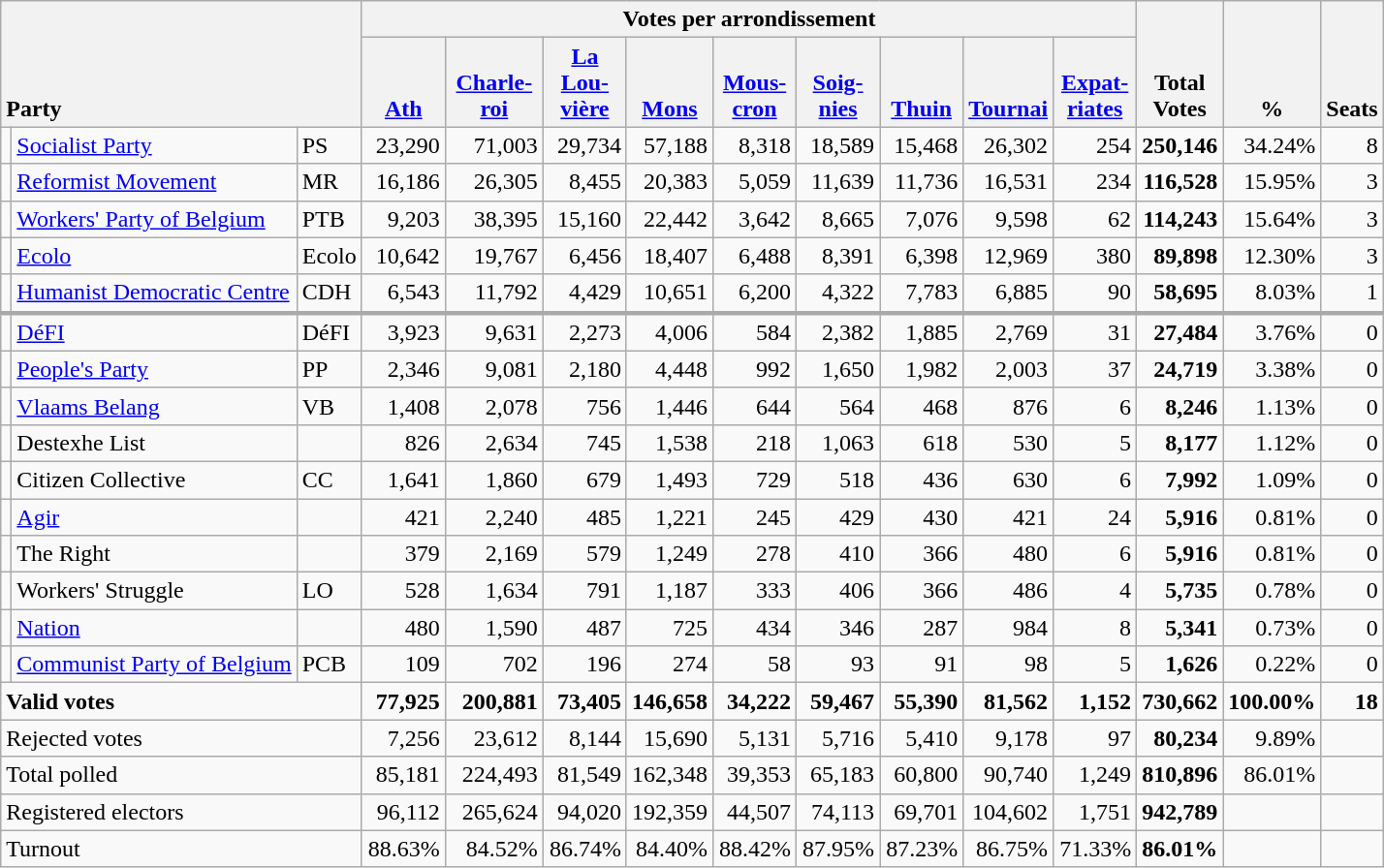<table class="wikitable" border="1" style="text-align:right;">
<tr>
<th style="text-align:left;" valign=bottom rowspan=2 colspan=3>Party</th>
<th colspan=9>Votes per arrondissement</th>
<th align=center valign=bottom rowspan=2 width="50">Total Votes</th>
<th align=center valign=bottom rowspan=2 width="50">%</th>
<th align=center valign=bottom rowspan=2>Seats</th>
</tr>
<tr>
<th align=center valign=bottom width="50"><a href='#'>Ath</a></th>
<th align=center valign=bottom width="60"><a href='#'>Charle- roi</a></th>
<th align=center valign=bottom width="50"><a href='#'>La Lou- vière</a></th>
<th align=center valign=bottom width="50"><a href='#'>Mons</a></th>
<th align=center valign=bottom width="50"><a href='#'>Mous- cron</a></th>
<th align=center valign=bottom width="50"><a href='#'>Soig- nies</a></th>
<th align=center valign=bottom width="50"><a href='#'>Thuin</a></th>
<th align=center valign=bottom width="50"><a href='#'>Tournai</a></th>
<th align=center valign=bottom width="50"><a href='#'>Expat- riates</a></th>
</tr>
<tr>
<td></td>
<td align=left><a href='#'>Socialist Party</a></td>
<td align=left>PS</td>
<td>23,290</td>
<td>71,003</td>
<td>29,734</td>
<td>57,188</td>
<td>8,318</td>
<td>18,589</td>
<td>15,468</td>
<td>26,302</td>
<td>254</td>
<td><strong>250,146</strong></td>
<td>34.24%</td>
<td>8</td>
</tr>
<tr>
<td></td>
<td align=left><a href='#'>Reformist Movement</a></td>
<td align=left>MR</td>
<td>16,186</td>
<td>26,305</td>
<td>8,455</td>
<td>20,383</td>
<td>5,059</td>
<td>11,639</td>
<td>11,736</td>
<td>16,531</td>
<td>234</td>
<td><strong>116,528</strong></td>
<td>15.95%</td>
<td>3</td>
</tr>
<tr>
<td></td>
<td align=left><a href='#'>Workers' Party of Belgium</a></td>
<td align=left>PTB</td>
<td>9,203</td>
<td>38,395</td>
<td>15,160</td>
<td>22,442</td>
<td>3,642</td>
<td>8,665</td>
<td>7,076</td>
<td>9,598</td>
<td>62</td>
<td><strong>114,243</strong></td>
<td>15.64%</td>
<td>3</td>
</tr>
<tr>
<td></td>
<td align=left><a href='#'>Ecolo</a></td>
<td align=left>Ecolo</td>
<td>10,642</td>
<td>19,767</td>
<td>6,456</td>
<td>18,407</td>
<td>6,488</td>
<td>8,391</td>
<td>6,398</td>
<td>12,969</td>
<td>380</td>
<td><strong>89,898</strong></td>
<td>12.30%</td>
<td>3</td>
</tr>
<tr>
<td></td>
<td align=left style="white-space: nowrap;"><a href='#'>Humanist Democratic Centre</a></td>
<td align=left>CDH</td>
<td>6,543</td>
<td>11,792</td>
<td>4,429</td>
<td>10,651</td>
<td>6,200</td>
<td>4,322</td>
<td>7,783</td>
<td>6,885</td>
<td>90</td>
<td><strong>58,695</strong></td>
<td>8.03%</td>
<td>1</td>
</tr>
<tr style="border-top:3px solid darkgray;">
<td></td>
<td align=left><a href='#'>DéFI</a></td>
<td align=left>DéFI</td>
<td>3,923</td>
<td>9,631</td>
<td>2,273</td>
<td>4,006</td>
<td>584</td>
<td>2,382</td>
<td>1,885</td>
<td>2,769</td>
<td>31</td>
<td><strong>27,484</strong></td>
<td>3.76%</td>
<td>0</td>
</tr>
<tr>
<td></td>
<td align=left><a href='#'>People's Party</a></td>
<td align=left>PP</td>
<td>2,346</td>
<td>9,081</td>
<td>2,180</td>
<td>4,448</td>
<td>992</td>
<td>1,650</td>
<td>1,982</td>
<td>2,003</td>
<td>37</td>
<td><strong>24,719</strong></td>
<td>3.38%</td>
<td>0</td>
</tr>
<tr>
<td></td>
<td align=left><a href='#'>Vlaams Belang</a></td>
<td align=left>VB</td>
<td>1,408</td>
<td>2,078</td>
<td>756</td>
<td>1,446</td>
<td>644</td>
<td>564</td>
<td>468</td>
<td>876</td>
<td>6</td>
<td><strong>8,246</strong></td>
<td>1.13%</td>
<td>0</td>
</tr>
<tr>
<td></td>
<td align=left>Destexhe List</td>
<td align=left></td>
<td>826</td>
<td>2,634</td>
<td>745</td>
<td>1,538</td>
<td>218</td>
<td>1,063</td>
<td>618</td>
<td>530</td>
<td>5</td>
<td><strong>8,177</strong></td>
<td>1.12%</td>
<td>0</td>
</tr>
<tr>
<td></td>
<td align=left>Citizen Collective</td>
<td align=left>CC</td>
<td>1,641</td>
<td>1,860</td>
<td>679</td>
<td>1,493</td>
<td>729</td>
<td>518</td>
<td>436</td>
<td>630</td>
<td>6</td>
<td><strong>7,992</strong></td>
<td>1.09%</td>
<td>0</td>
</tr>
<tr>
<td></td>
<td align=left><a href='#'>Agir</a></td>
<td align=left></td>
<td>421</td>
<td>2,240</td>
<td>485</td>
<td>1,221</td>
<td>245</td>
<td>429</td>
<td>430</td>
<td>421</td>
<td>24</td>
<td><strong>5,916</strong></td>
<td>0.81%</td>
<td>0</td>
</tr>
<tr>
<td></td>
<td align=left>The Right</td>
<td align=left></td>
<td>379</td>
<td>2,169</td>
<td>579</td>
<td>1,249</td>
<td>278</td>
<td>410</td>
<td>366</td>
<td>480</td>
<td>6</td>
<td><strong>5,916</strong></td>
<td>0.81%</td>
<td>0</td>
</tr>
<tr>
<td></td>
<td align=left>Workers' Struggle</td>
<td align=left>LO</td>
<td>528</td>
<td>1,634</td>
<td>791</td>
<td>1,187</td>
<td>333</td>
<td>406</td>
<td>366</td>
<td>486</td>
<td>4</td>
<td><strong>5,735</strong></td>
<td>0.78%</td>
<td>0</td>
</tr>
<tr>
<td></td>
<td align=left><a href='#'>Nation</a></td>
<td align=left></td>
<td>480</td>
<td>1,590</td>
<td>487</td>
<td>725</td>
<td>434</td>
<td>346</td>
<td>287</td>
<td>984</td>
<td>8</td>
<td><strong>5,341</strong></td>
<td>0.73%</td>
<td>0</td>
</tr>
<tr>
<td></td>
<td align=left><a href='#'>Communist Party of Belgium</a></td>
<td align=left>PCB</td>
<td>109</td>
<td>702</td>
<td>196</td>
<td>274</td>
<td>58</td>
<td>93</td>
<td>91</td>
<td>98</td>
<td>5</td>
<td><strong>1,626</strong></td>
<td>0.22%</td>
<td>0</td>
</tr>
<tr style="font-weight:bold">
<td align=left colspan=3>Valid votes</td>
<td>77,925</td>
<td>200,881</td>
<td>73,405</td>
<td>146,658</td>
<td>34,222</td>
<td>59,467</td>
<td>55,390</td>
<td>81,562</td>
<td>1,152</td>
<td>730,662</td>
<td>100.00%</td>
<td>18</td>
</tr>
<tr>
<td align=left colspan=3>Rejected votes</td>
<td>7,256</td>
<td>23,612</td>
<td>8,144</td>
<td>15,690</td>
<td>5,131</td>
<td>5,716</td>
<td>5,410</td>
<td>9,178</td>
<td>97</td>
<td><strong>80,234</strong></td>
<td>9.89%</td>
<td></td>
</tr>
<tr>
<td align=left colspan=3>Total polled</td>
<td>85,181</td>
<td>224,493</td>
<td>81,549</td>
<td>162,348</td>
<td>39,353</td>
<td>65,183</td>
<td>60,800</td>
<td>90,740</td>
<td>1,249</td>
<td><strong>810,896</strong></td>
<td>86.01%</td>
<td></td>
</tr>
<tr>
<td align=left colspan=3>Registered electors</td>
<td>96,112</td>
<td>265,624</td>
<td>94,020</td>
<td>192,359</td>
<td>44,507</td>
<td>74,113</td>
<td>69,701</td>
<td>104,602</td>
<td>1,751</td>
<td><strong>942,789</strong></td>
<td></td>
<td></td>
</tr>
<tr>
<td align=left colspan=3>Turnout</td>
<td>88.63%</td>
<td>84.52%</td>
<td>86.74%</td>
<td>84.40%</td>
<td>88.42%</td>
<td>87.95%</td>
<td>87.23%</td>
<td>86.75%</td>
<td>71.33%</td>
<td><strong>86.01%</strong></td>
<td></td>
<td></td>
</tr>
</table>
